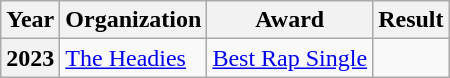<table class="wikitable plainrowheaders">
<tr>
<th scope="col">Year</th>
<th scope="col">Organization</th>
<th scope="col">Award</th>
<th scope="col">Result</th>
</tr>
<tr>
<th scope="row" rowspan="1">2023</th>
<td><a href='#'>The Headies</a></td>
<td><a href='#'>Best Rap Single</a></td>
<td></td>
</tr>
</table>
